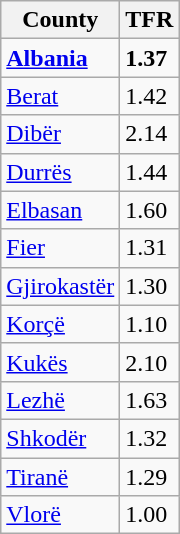<table class="wikitable sortable">
<tr>
<th>County</th>
<th>TFR</th>
</tr>
<tr>
<td><strong><a href='#'>Albania</a></strong></td>
<td><strong>1.37</strong></td>
</tr>
<tr>
<td><a href='#'>Berat</a></td>
<td>1.42</td>
</tr>
<tr>
<td><a href='#'>Dibër</a></td>
<td>2.14</td>
</tr>
<tr>
<td><a href='#'>Durrës</a></td>
<td>1.44</td>
</tr>
<tr>
<td><a href='#'>Elbasan</a></td>
<td>1.60</td>
</tr>
<tr>
<td><a href='#'>Fier</a></td>
<td>1.31</td>
</tr>
<tr>
<td><a href='#'>Gjirokastër</a></td>
<td>1.30</td>
</tr>
<tr>
<td><a href='#'>Korçë</a></td>
<td>1.10</td>
</tr>
<tr>
<td><a href='#'>Kukës</a></td>
<td>2.10</td>
</tr>
<tr>
<td><a href='#'>Lezhë</a></td>
<td>1.63</td>
</tr>
<tr>
<td><a href='#'>Shkodër</a></td>
<td>1.32</td>
</tr>
<tr>
<td><a href='#'>Tiranë</a></td>
<td>1.29</td>
</tr>
<tr>
<td><a href='#'>Vlorë</a></td>
<td>1.00</td>
</tr>
</table>
